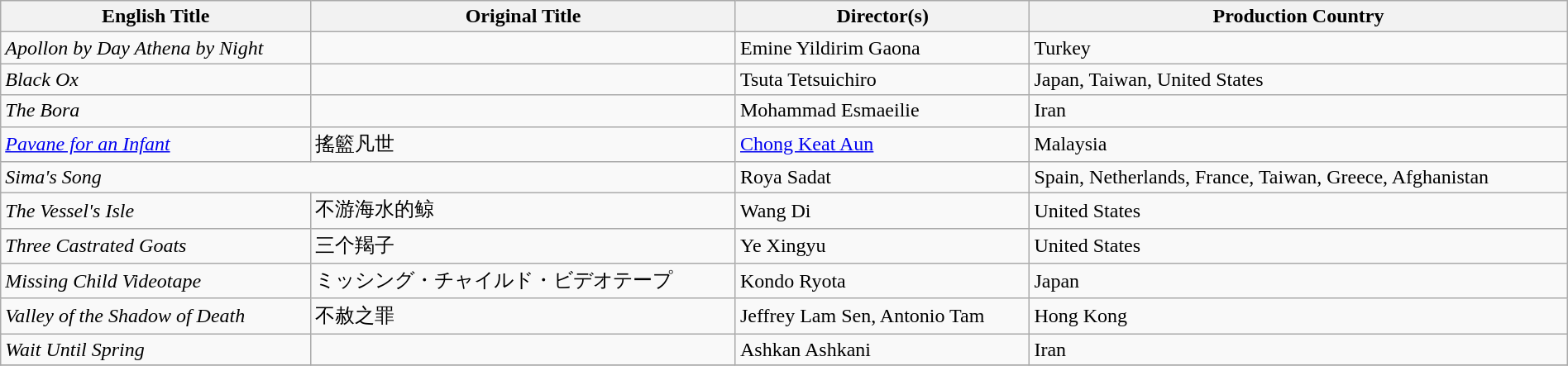<table class="sortable wikitable" style="width:100%; margin-bottom:4px">
<tr>
<th>English Title</th>
<th>Original Title</th>
<th>Director(s)</th>
<th>Production Country</th>
</tr>
<tr>
<td><em>Apollon by Day Athena by Night</em></td>
<td></td>
<td>Emine Yildirim Gaona</td>
<td>Turkey</td>
</tr>
<tr>
<td><em>Black Ox</em></td>
<td></td>
<td>Tsuta Tetsuichiro</td>
<td>Japan, Taiwan, United States</td>
</tr>
<tr>
<td><em>The Bora</em></td>
<td></td>
<td>Mohammad Esmaeilie</td>
<td>Iran</td>
</tr>
<tr>
<td><em><a href='#'>Pavane for an Infant</a></em></td>
<td>搖籃凡世</td>
<td><a href='#'>Chong Keat Aun</a></td>
<td>Malaysia</td>
</tr>
<tr>
<td colspan=2><em>Sima's Song</em></td>
<td>Roya Sadat</td>
<td>Spain, Netherlands, France, Taiwan, Greece, Afghanistan</td>
</tr>
<tr>
<td><em>The Vessel's Isle</em></td>
<td>不游海水的鲸</td>
<td>Wang Di</td>
<td>United States</td>
</tr>
<tr>
<td><em>Three Castrated Goats</em></td>
<td>三个羯子</td>
<td>Ye Xingyu</td>
<td>United States</td>
</tr>
<tr>
<td><em>Missing Child Videotape</em></td>
<td>ミッシング・チャイルド・ビデオテープ</td>
<td>Kondo Ryota</td>
<td>Japan</td>
</tr>
<tr>
<td><em>Valley of the Shadow of Death</em></td>
<td>不赦之罪</td>
<td>Jeffrey Lam Sen, Antonio Tam</td>
<td>Hong Kong</td>
</tr>
<tr>
<td><em>Wait Until Spring</em></td>
<td></td>
<td>Ashkan Ashkani</td>
<td>Iran</td>
</tr>
<tr>
</tr>
</table>
